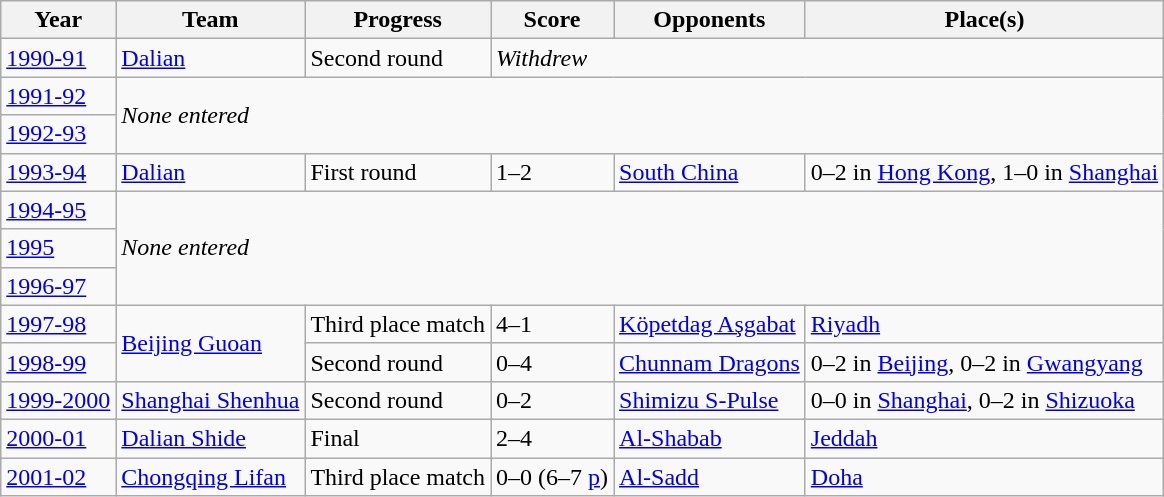<table class="wikitable Sortable">
<tr>
<th>Year</th>
<th>Team</th>
<th>Progress</th>
<th>Score</th>
<th>Opponents</th>
<th>Place(s)</th>
</tr>
<tr>
<td><a href='#'>1990-91</a></td>
<td><a href='#'>Dalian</a></td>
<td>Second round</td>
<td colspan=4><em>Withdrew</em></td>
</tr>
<tr>
<td><a href='#'>1991-92</a></td>
<td colspan=6; rowspan=2><em>None entered</em></td>
</tr>
<tr>
<td><a href='#'>1992-93</a></td>
</tr>
<tr>
<td><a href='#'>1993-94</a></td>
<td><a href='#'>Dalian</a></td>
<td>First round</td>
<td>1–2</td>
<td> <a href='#'>South China</a></td>
<td>0–2 in <a href='#'>Hong Kong</a>, 1–0 in <a href='#'>Shanghai</a></td>
</tr>
<tr>
<td><a href='#'>1994-95</a></td>
<td colspan=6; rowspan=3><em>None entered</em></td>
</tr>
<tr>
<td><a href='#'>1995</a></td>
</tr>
<tr>
<td><a href='#'>1996-97</a></td>
</tr>
<tr>
<td><a href='#'>1997-98</a></td>
<td rowspan=2><a href='#'>Beijing Guoan</a></td>
<td>Third place match</td>
<td>4–1</td>
<td> <a href='#'>Köpetdag Aşgabat</a></td>
<td><a href='#'>Riyadh</a></td>
</tr>
<tr>
<td><a href='#'>1998-99</a></td>
<td>Second round</td>
<td>0–4</td>
<td> <a href='#'>Chunnam Dragons</a></td>
<td>0–2 in <a href='#'>Beijing</a>, 0–2 in <a href='#'>Gwangyang</a></td>
</tr>
<tr>
<td><a href='#'>1999-2000</a></td>
<td><a href='#'>Shanghai Shenhua</a></td>
<td>Second round</td>
<td>0–2</td>
<td> <a href='#'>Shimizu S-Pulse</a></td>
<td>0–0 in <a href='#'>Shanghai</a>, 0–2 in <a href='#'>Shizuoka</a></td>
</tr>
<tr>
<td><a href='#'>2000-01</a></td>
<td><a href='#'>Dalian Shide</a></td>
<td>Final</td>
<td>2–4</td>
<td> <a href='#'>Al-Shabab</a></td>
<td><a href='#'>Jeddah</a></td>
</tr>
<tr>
<td><a href='#'>2001-02</a></td>
<td><a href='#'>Chongqing Lifan</a></td>
<td>Third place match</td>
<td>0–0 (6–7 <a href='#'>p</a>)</td>
<td> <a href='#'>Al-Sadd</a></td>
<td><a href='#'>Doha</a></td>
</tr>
</table>
